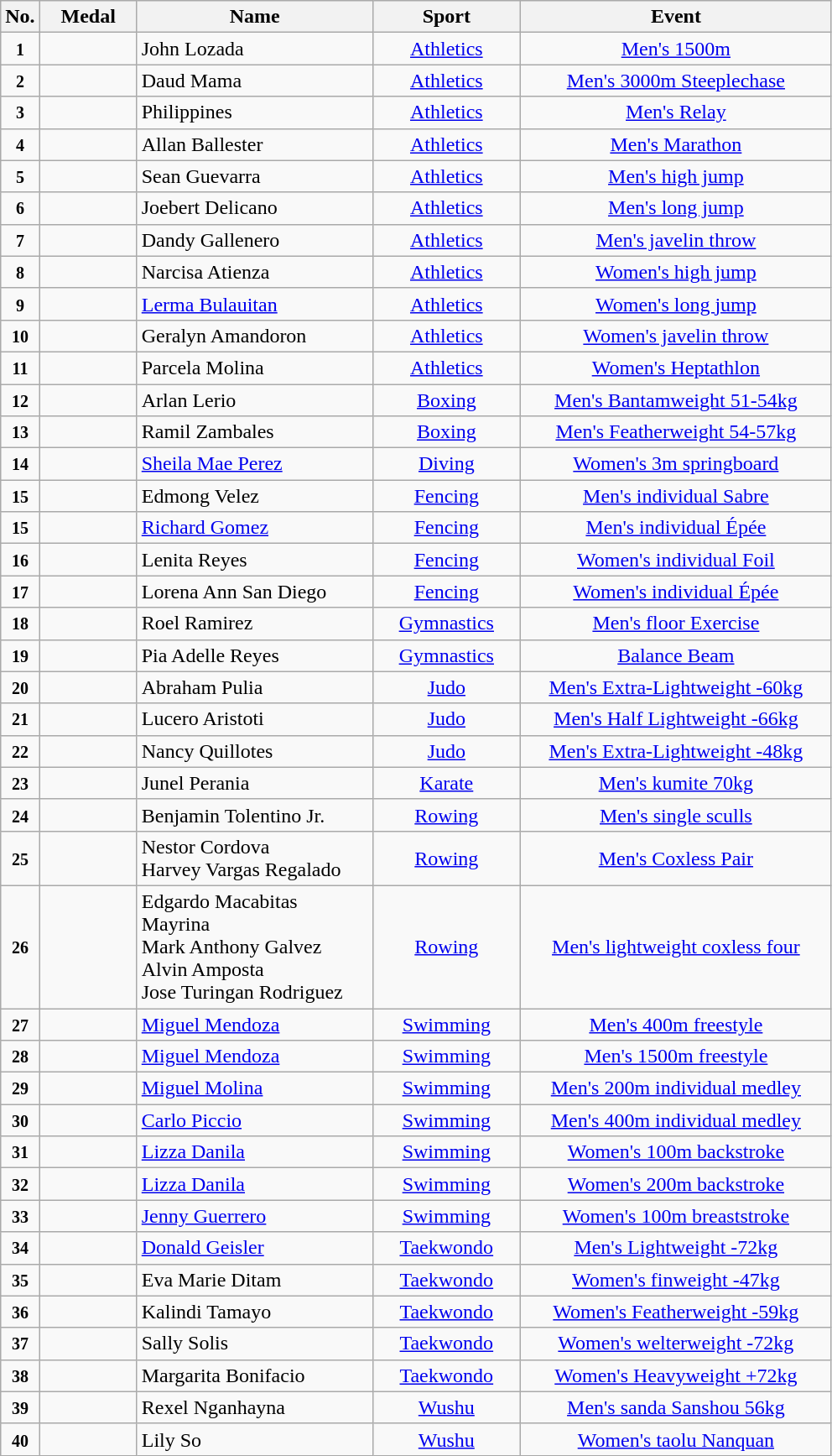<table class="wikitable" style="font-size:100%; text-align:center;">
<tr>
<th width="10">No.</th>
<th width="70">Medal</th>
<th width="180">Name</th>
<th width="110">Sport</th>
<th width="240">Event</th>
</tr>
<tr>
<td><small><strong>1</strong></small></td>
<td></td>
<td align=left>John Lozada</td>
<td> <a href='#'>Athletics</a></td>
<td><a href='#'>Men's 1500m</a></td>
</tr>
<tr>
<td><small><strong>2</strong></small></td>
<td></td>
<td align=left>Daud Mama</td>
<td> <a href='#'>Athletics</a></td>
<td><a href='#'>Men's 3000m Steeplechase</a></td>
</tr>
<tr>
<td><small><strong>3</strong></small></td>
<td></td>
<td align=left>Philippines</td>
<td> <a href='#'>Athletics</a></td>
<td><a href='#'>Men's  Relay</a></td>
</tr>
<tr>
<td><small><strong>4</strong></small></td>
<td></td>
<td align=left>Allan Ballester</td>
<td> <a href='#'>Athletics</a></td>
<td><a href='#'>Men's Marathon</a></td>
</tr>
<tr>
<td><small><strong>5</strong></small></td>
<td></td>
<td align=left>Sean Guevarra</td>
<td> <a href='#'>Athletics</a></td>
<td><a href='#'>Men's high jump</a></td>
</tr>
<tr>
<td><small><strong>6</strong></small></td>
<td></td>
<td align=left>Joebert Delicano</td>
<td> <a href='#'>Athletics</a></td>
<td><a href='#'>Men's long jump</a></td>
</tr>
<tr>
<td><small><strong>7</strong></small></td>
<td></td>
<td align=left>Dandy Gallenero</td>
<td> <a href='#'>Athletics</a></td>
<td><a href='#'>Men's javelin throw</a></td>
</tr>
<tr>
<td><small><strong>8</strong></small></td>
<td></td>
<td align=left>Narcisa Atienza</td>
<td> <a href='#'>Athletics</a></td>
<td><a href='#'>Women's high jump</a></td>
</tr>
<tr>
<td><small><strong>9</strong></small></td>
<td></td>
<td align=left><a href='#'>Lerma Bulauitan</a></td>
<td> <a href='#'>Athletics</a></td>
<td><a href='#'>Women's long jump</a></td>
</tr>
<tr>
<td><small><strong>10</strong></small></td>
<td></td>
<td align=left>Geralyn Amandoron</td>
<td> <a href='#'>Athletics</a></td>
<td><a href='#'>Women's javelin throw</a></td>
</tr>
<tr>
<td><small><strong>11</strong></small></td>
<td></td>
<td align=left>Parcela Molina</td>
<td> <a href='#'>Athletics</a></td>
<td><a href='#'>Women's Heptathlon</a></td>
</tr>
<tr>
<td><small><strong>12</strong></small></td>
<td></td>
<td align=left>Arlan Lerio</td>
<td> <a href='#'>Boxing</a></td>
<td><a href='#'>Men's Bantamweight 51-54kg</a></td>
</tr>
<tr>
<td><small><strong>13</strong></small></td>
<td></td>
<td align=left>Ramil Zambales</td>
<td> <a href='#'>Boxing</a></td>
<td><a href='#'>Men's Featherweight 54-57kg</a></td>
</tr>
<tr>
<td><small><strong>14</strong></small></td>
<td></td>
<td align=left><a href='#'>Sheila Mae Perez</a></td>
<td> <a href='#'>Diving</a></td>
<td><a href='#'>Women's 3m springboard</a></td>
</tr>
<tr>
<td><small><strong>15</strong></small></td>
<td></td>
<td align=left>Edmong Velez</td>
<td> <a href='#'>Fencing</a></td>
<td><a href='#'>Men's individual Sabre</a></td>
</tr>
<tr>
<td><small><strong>15</strong></small></td>
<td></td>
<td align=left><a href='#'>Richard Gomez</a></td>
<td> <a href='#'>Fencing</a></td>
<td><a href='#'>Men's individual Épée</a></td>
</tr>
<tr>
<td><small><strong>16</strong></small></td>
<td></td>
<td align=left>Lenita Reyes</td>
<td> <a href='#'>Fencing</a></td>
<td><a href='#'>Women's individual Foil</a></td>
</tr>
<tr>
<td><small><strong>17</strong></small></td>
<td></td>
<td align=left>Lorena Ann San Diego</td>
<td> <a href='#'>Fencing</a></td>
<td><a href='#'>Women's individual Épée</a></td>
</tr>
<tr>
<td><small><strong>18</strong></small></td>
<td></td>
<td align=left>Roel Ramirez</td>
<td> <a href='#'>Gymnastics</a></td>
<td><a href='#'>Men's floor Exercise</a></td>
</tr>
<tr>
<td><small><strong>19</strong></small></td>
<td></td>
<td align=left>Pia Adelle Reyes</td>
<td> <a href='#'>Gymnastics</a></td>
<td><a href='#'>Balance Beam</a></td>
</tr>
<tr>
<td><small><strong>20</strong></small></td>
<td></td>
<td align=left>Abraham Pulia</td>
<td> <a href='#'>Judo</a></td>
<td><a href='#'>Men's Extra-Lightweight -60kg</a></td>
</tr>
<tr>
<td><small><strong>21</strong></small></td>
<td></td>
<td align=left>Lucero Aristoti</td>
<td> <a href='#'>Judo</a></td>
<td><a href='#'>Men's Half Lightweight -66kg</a></td>
</tr>
<tr>
<td><small><strong>22</strong></small></td>
<td></td>
<td align=left>Nancy Quillotes</td>
<td> <a href='#'>Judo</a></td>
<td><a href='#'>Men's Extra-Lightweight -48kg</a></td>
</tr>
<tr>
<td><small><strong>23</strong></small></td>
<td></td>
<td align=left>Junel Perania</td>
<td> <a href='#'>Karate</a></td>
<td><a href='#'>Men's kumite 70kg</a></td>
</tr>
<tr>
<td><small><strong>24</strong></small></td>
<td></td>
<td align=left>Benjamin Tolentino Jr.</td>
<td> <a href='#'>Rowing</a></td>
<td><a href='#'>Men's single sculls</a></td>
</tr>
<tr>
<td><small><strong>25</strong></small></td>
<td></td>
<td align=left>Nestor Cordova<br>Harvey Vargas Regalado</td>
<td> <a href='#'>Rowing</a></td>
<td><a href='#'>Men's Coxless Pair</a></td>
</tr>
<tr>
<td><small><strong>26</strong></small></td>
<td></td>
<td align=left>Edgardo Macabitas Mayrina<br>Mark Anthony Galvez<br>Alvin Amposta<br>Jose Turingan Rodriguez</td>
<td> <a href='#'>Rowing</a></td>
<td><a href='#'>Men's lightweight coxless four</a></td>
</tr>
<tr>
<td><small><strong>27</strong></small></td>
<td></td>
<td align=left><a href='#'>Miguel Mendoza</a></td>
<td> <a href='#'>Swimming</a></td>
<td><a href='#'>Men's 400m freestyle</a></td>
</tr>
<tr>
<td><small><strong>28</strong></small></td>
<td></td>
<td align=left><a href='#'>Miguel Mendoza</a></td>
<td> <a href='#'>Swimming</a></td>
<td><a href='#'>Men's 1500m freestyle</a></td>
</tr>
<tr>
<td><small><strong>29</strong></small></td>
<td></td>
<td align=left><a href='#'>Miguel Molina</a></td>
<td> <a href='#'>Swimming</a></td>
<td><a href='#'>Men's 200m individual medley</a></td>
</tr>
<tr>
<td><small><strong>30</strong></small></td>
<td></td>
<td align=left><a href='#'>Carlo Piccio</a></td>
<td> <a href='#'>Swimming</a></td>
<td><a href='#'>Men's 400m individual medley</a></td>
</tr>
<tr>
<td><small><strong>31</strong></small></td>
<td></td>
<td align=left><a href='#'>Lizza Danila</a></td>
<td> <a href='#'>Swimming</a></td>
<td><a href='#'>Women's 100m backstroke</a></td>
</tr>
<tr>
<td><small><strong>32</strong></small></td>
<td></td>
<td align=left><a href='#'>Lizza Danila</a></td>
<td> <a href='#'>Swimming</a></td>
<td><a href='#'>Women's 200m backstroke</a></td>
</tr>
<tr>
<td><small><strong>33</strong></small></td>
<td></td>
<td align=left><a href='#'>Jenny Guerrero</a></td>
<td> <a href='#'>Swimming</a></td>
<td><a href='#'>Women's 100m breaststroke</a></td>
</tr>
<tr>
<td><small><strong>34</strong></small></td>
<td></td>
<td align=left><a href='#'>Donald Geisler</a></td>
<td> <a href='#'>Taekwondo</a></td>
<td><a href='#'>Men's Lightweight -72kg</a></td>
</tr>
<tr>
<td><small><strong>35</strong></small></td>
<td></td>
<td align=left>Eva Marie Ditam</td>
<td> <a href='#'>Taekwondo</a></td>
<td><a href='#'>Women's finweight -47kg</a></td>
</tr>
<tr>
<td><small><strong>36</strong></small></td>
<td></td>
<td align=left>Kalindi Tamayo</td>
<td> <a href='#'>Taekwondo</a></td>
<td><a href='#'>Women's Featherweight -59kg</a></td>
</tr>
<tr>
<td><small><strong>37</strong></small></td>
<td></td>
<td align=left>Sally Solis</td>
<td> <a href='#'>Taekwondo</a></td>
<td><a href='#'>Women's welterweight -72kg</a></td>
</tr>
<tr>
<td><small><strong>38</strong></small></td>
<td></td>
<td align=left>Margarita Bonifacio</td>
<td> <a href='#'>Taekwondo</a></td>
<td><a href='#'>Women's Heavyweight +72kg</a></td>
</tr>
<tr>
<td><small><strong>39</strong></small></td>
<td></td>
<td align=left>Rexel Nganhayna</td>
<td> <a href='#'>Wushu</a></td>
<td><a href='#'>Men's sanda Sanshou 56kg</a></td>
</tr>
<tr>
<td><small><strong>40</strong></small></td>
<td></td>
<td align=left>Lily So</td>
<td> <a href='#'>Wushu</a></td>
<td><a href='#'>Women's taolu Nanquan</a></td>
</tr>
</table>
